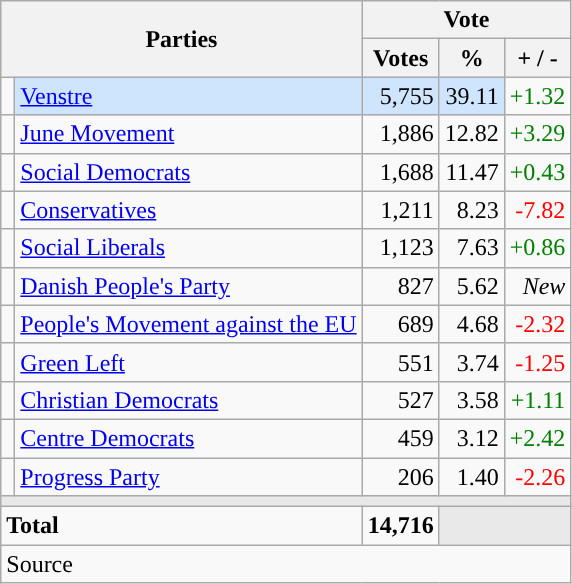<table class="wikitable" style="text-align:right;">
<tr>
<th style="text-align:centre;" rowspan="2" colspan="2" width="225">Parties</th>
<th colspan="3">Vote</th>
</tr>
<tr>
<th width="15">Votes</th>
<th width="15">%</th>
<th width="15">+ / -</th>
</tr>
<tr>
<td width="2" style="color:inherit;background:"></td>
<td bgcolor=#cfe5fe   align="left"><a href='#'>Venstre</a></td>
<td bgcolor=#cfe5fe>5,755</td>
<td bgcolor=#cfe5fe>39.11</td>
<td style=color:green;>+1.32</td>
</tr>
<tr>
<td width="2" style="color:inherit;background:"></td>
<td align="left"><a href='#'>June Movement</a></td>
<td>1,886</td>
<td>12.82</td>
<td style=color:green;>+3.29</td>
</tr>
<tr>
<td width="2" style="color:inherit;background:"></td>
<td align="left"><a href='#'>Social Democrats</a></td>
<td>1,688</td>
<td>11.47</td>
<td style=color:green;>+0.43</td>
</tr>
<tr>
<td width="2" style="color:inherit;background:"></td>
<td align="left"><a href='#'>Conservatives</a></td>
<td>1,211</td>
<td>8.23</td>
<td style=color:red;>-7.82</td>
</tr>
<tr>
<td width="2" style="color:inherit;background:"></td>
<td align="left"><a href='#'>Social Liberals</a></td>
<td>1,123</td>
<td>7.63</td>
<td style=color:green;>+0.86</td>
</tr>
<tr>
<td width="2" style="color:inherit;background:"></td>
<td align="left"><a href='#'>Danish People's Party</a></td>
<td>827</td>
<td>5.62</td>
<td><em>New</em></td>
</tr>
<tr>
<td width="2" style="color:inherit;background:"></td>
<td align="left"><a href='#'>People's Movement against the EU</a></td>
<td>689</td>
<td>4.68</td>
<td style=color:red;>-2.32</td>
</tr>
<tr>
<td width="2" style="color:inherit;background:"></td>
<td align="left"><a href='#'>Green Left</a></td>
<td>551</td>
<td>3.74</td>
<td style=color:red;>-1.25</td>
</tr>
<tr>
<td width="2" style="color:inherit;background:"></td>
<td align="left"><a href='#'>Christian Democrats</a></td>
<td>527</td>
<td>3.58</td>
<td style=color:green;>+1.11</td>
</tr>
<tr>
<td width="2" style="color:inherit;background:"></td>
<td align="left"><a href='#'>Centre Democrats</a></td>
<td>459</td>
<td>3.12</td>
<td style=color:green;>+2.42</td>
</tr>
<tr>
<td width="2" style="color:inherit;background:"></td>
<td align="left"><a href='#'>Progress Party</a></td>
<td>206</td>
<td>1.40</td>
<td style=color:red;>-2.26</td>
</tr>
<tr>
<td colspan="7" bgcolor="#E9E9E9"></td>
</tr>
<tr>
<td align="left" colspan="2"><strong>Total</strong></td>
<td><strong>14,716</strong></td>
<td bgcolor="#E9E9E9" colspan="2"></td>
</tr>
<tr>
<td align="left" colspan="6">Source</td>
</tr>
</table>
